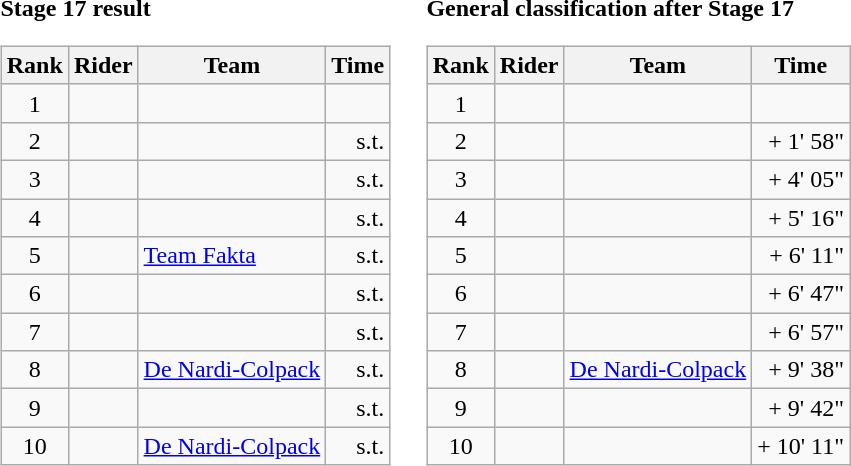<table>
<tr>
<td><strong>Stage 17 result</strong><br><table class="wikitable">
<tr>
<th scope="col">Rank</th>
<th scope="col">Rider</th>
<th scope="col">Team</th>
<th scope="col">Time</th>
</tr>
<tr>
<td style="text-align:center;">1</td>
<td></td>
<td></td>
<td style="text-align:right;"></td>
</tr>
<tr>
<td style="text-align:center;">2</td>
<td></td>
<td></td>
<td style="text-align:right;">s.t.</td>
</tr>
<tr>
<td style="text-align:center;">3</td>
<td></td>
<td></td>
<td style="text-align:right;">s.t.</td>
</tr>
<tr>
<td style="text-align:center;">4</td>
<td></td>
<td></td>
<td style="text-align:right;">s.t.</td>
</tr>
<tr>
<td style="text-align:center;">5</td>
<td></td>
<td><a href='#'>Team Fakta</a></td>
<td style="text-align:right;">s.t.</td>
</tr>
<tr>
<td style="text-align:center;">6</td>
<td></td>
<td></td>
<td style="text-align:right;">s.t.</td>
</tr>
<tr>
<td style="text-align:center;">7</td>
<td></td>
<td></td>
<td style="text-align:right;">s.t.</td>
</tr>
<tr>
<td style="text-align:center;">8</td>
<td></td>
<td><a href='#'>De Nardi-Colpack</a></td>
<td style="text-align:right;">s.t.</td>
</tr>
<tr>
<td style="text-align:center;">9</td>
<td></td>
<td></td>
<td style="text-align:right;">s.t.</td>
</tr>
<tr>
<td style="text-align:center;">10</td>
<td></td>
<td><a href='#'>De Nardi-Colpack</a></td>
<td style="text-align:right;">s.t.</td>
</tr>
</table>
</td>
<td></td>
<td><strong>General classification after Stage 17</strong><br><table class="wikitable">
<tr>
<th scope="col">Rank</th>
<th scope="col">Rider</th>
<th scope="col">Team</th>
<th scope="col">Time</th>
</tr>
<tr>
<td style="text-align:center;">1</td>
<td></td>
<td></td>
<td style="text-align:right;"></td>
</tr>
<tr>
<td style="text-align:center;">2</td>
<td></td>
<td></td>
<td style="text-align:right;">+ 1' 58"</td>
</tr>
<tr>
<td style="text-align:center;">3</td>
<td></td>
<td></td>
<td style="text-align:right;">+ 4' 05"</td>
</tr>
<tr>
<td style="text-align:center;">4</td>
<td></td>
<td></td>
<td style="text-align:right;">+ 5' 16"</td>
</tr>
<tr>
<td style="text-align:center;">5</td>
<td></td>
<td></td>
<td style="text-align:right;">+ 6' 11"</td>
</tr>
<tr>
<td style="text-align:center;">6</td>
<td></td>
<td></td>
<td style="text-align:right;">+ 6' 47"</td>
</tr>
<tr>
<td style="text-align:center;">7</td>
<td></td>
<td></td>
<td style="text-align:right;">+ 6' 57"</td>
</tr>
<tr>
<td style="text-align:center;">8</td>
<td></td>
<td><a href='#'>De Nardi-Colpack</a></td>
<td style="text-align:right;">+ 9' 38"</td>
</tr>
<tr>
<td style="text-align:center;">9</td>
<td></td>
<td></td>
<td style="text-align:right;">+ 9' 42"</td>
</tr>
<tr>
<td style="text-align:center;">10</td>
<td></td>
<td></td>
<td style="text-align:right;">+ 10' 11"</td>
</tr>
</table>
</td>
</tr>
</table>
